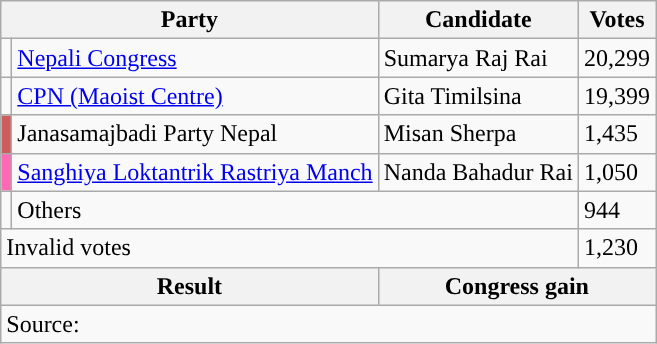<table class="wikitable">
<tr>
<th colspan="2">Party</th>
<th>Candidate</th>
<th>Votes</th>
</tr>
<tr>
<td style="background-color:"></td>
<td><a href='#'>Nepali Congress</a></td>
<td>Sumarya Raj Rai</td>
<td>20,299</td>
</tr>
<tr>
<td style="background-color:"></td>
<td><a href='#'>CPN (Maoist Centre)</a></td>
<td>Gita Timilsina</td>
<td>19,399</td>
</tr>
<tr>
<td style="background-color:indianred"></td>
<td>Janasamajbadi Party Nepal</td>
<td>Misan Sherpa</td>
<td>1,435</td>
</tr>
<tr>
<td style="background-color:hotpink"></td>
<td><a href='#'>Sanghiya Loktantrik Rastriya Manch</a></td>
<td>Nanda Bahadur Rai</td>
<td>1,050</td>
</tr>
<tr>
<td></td>
<td colspan="2">Others</td>
<td>944</td>
</tr>
<tr>
<td colspan="3">Invalid votes</td>
<td>1,230</td>
</tr>
<tr>
<th colspan="2">Result</th>
<th colspan="2">Congress gain</th>
</tr>
<tr>
<td colspan="4">Source: </td>
</tr>
</table>
